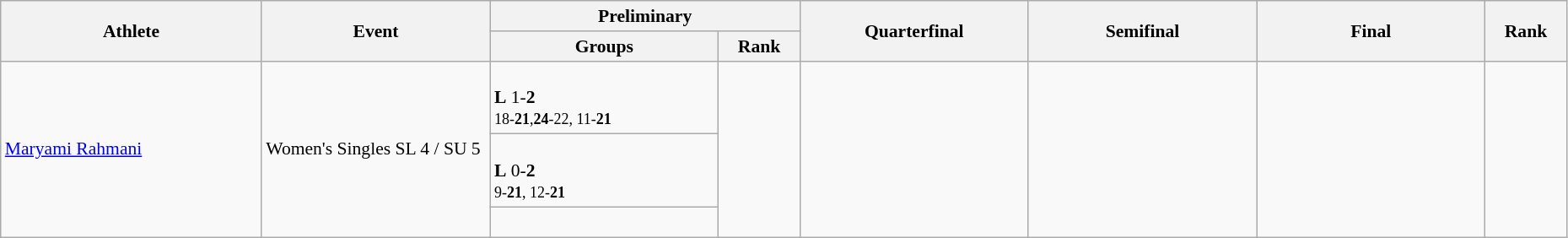<table class="wikitable" width="98%" style="text-align:left; font-size:90%">
<tr>
<th rowspan="2" width="16%">Athlete</th>
<th rowspan="2" width="14%">Event</th>
<th colspan="2">Preliminary</th>
<th rowspan="2" width="14%">Quarterfinal</th>
<th rowspan="2" width="14%">Semifinal</th>
<th rowspan="2" width="14%">Final</th>
<th rowspan="2" width="5%">Rank</th>
</tr>
<tr>
<th width="14%">Groups</th>
<th width="5%">Rank</th>
</tr>
<tr>
<td rowspan="3"><a href='#'>Maryami Rahmani</a></td>
<td rowspan="3">Women's Singles SL 4 / SU 5</td>
<td><br><strong>L</strong> 1-<strong>2</strong><br><small>18-<strong>21</strong>,<strong>24</strong>-22, 11-<strong>21</strong></small></td>
<td rowspan="3" align="center"></td>
<td rowspan="3"></td>
<td rowspan="3"></td>
<td rowspan="3"></td>
<td rowspan="3" align="center"></td>
</tr>
<tr>
<td><br><strong>L</strong> 0-<strong>2</strong><br><small>9-<strong>21</strong>, 12-<strong>21</strong></small></td>
</tr>
<tr>
<td><br></td>
</tr>
</table>
